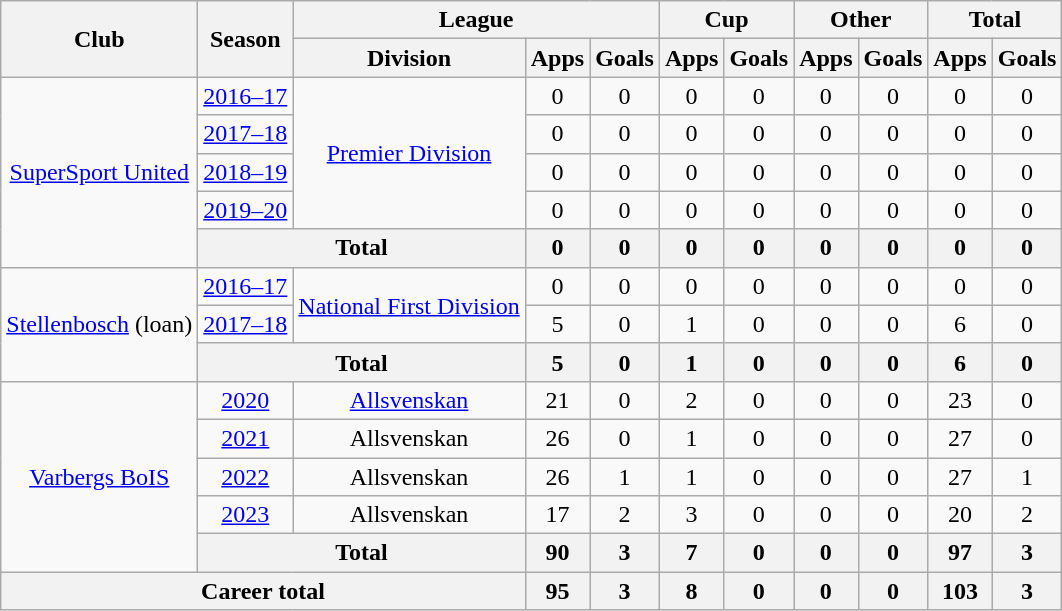<table class="wikitable" style="text-align: center">
<tr>
<th rowspan="2">Club</th>
<th rowspan="2">Season</th>
<th colspan="3">League</th>
<th colspan="2">Cup</th>
<th colspan="2">Other</th>
<th colspan="2">Total</th>
</tr>
<tr>
<th>Division</th>
<th>Apps</th>
<th>Goals</th>
<th>Apps</th>
<th>Goals</th>
<th>Apps</th>
<th>Goals</th>
<th>Apps</th>
<th>Goals</th>
</tr>
<tr>
<td rowspan="5"><a href='#'>SuperSport United</a></td>
<td><a href='#'>2016–17</a></td>
<td rowspan="4"><a href='#'>Premier Division</a></td>
<td>0</td>
<td>0</td>
<td>0</td>
<td>0</td>
<td>0</td>
<td>0</td>
<td>0</td>
<td>0</td>
</tr>
<tr>
<td><a href='#'>2017–18</a></td>
<td>0</td>
<td>0</td>
<td>0</td>
<td>0</td>
<td>0</td>
<td>0</td>
<td>0</td>
<td>0</td>
</tr>
<tr>
<td><a href='#'>2018–19</a></td>
<td>0</td>
<td>0</td>
<td>0</td>
<td>0</td>
<td>0</td>
<td>0</td>
<td>0</td>
<td>0</td>
</tr>
<tr>
<td><a href='#'>2019–20</a></td>
<td>0</td>
<td>0</td>
<td>0</td>
<td>0</td>
<td>0</td>
<td>0</td>
<td>0</td>
<td>0</td>
</tr>
<tr>
<th colspan=2>Total</th>
<th>0</th>
<th>0</th>
<th>0</th>
<th>0</th>
<th>0</th>
<th>0</th>
<th>0</th>
<th>0</th>
</tr>
<tr>
<td rowspan="3"><a href='#'>Stellenbosch</a> (loan)</td>
<td><a href='#'>2016–17</a></td>
<td rowspan="2"><a href='#'>National First Division</a></td>
<td>0</td>
<td>0</td>
<td>0</td>
<td>0</td>
<td>0</td>
<td>0</td>
<td>0</td>
<td>0</td>
</tr>
<tr>
<td><a href='#'>2017–18</a></td>
<td>5</td>
<td>0</td>
<td>1</td>
<td>0</td>
<td>0</td>
<td>0</td>
<td>6</td>
<td>0</td>
</tr>
<tr>
<th colspan=2>Total</th>
<th>5</th>
<th>0</th>
<th>1</th>
<th>0</th>
<th>0</th>
<th>0</th>
<th>6</th>
<th>0</th>
</tr>
<tr>
<td rowspan="5"><a href='#'>Varbergs BoIS</a></td>
<td><a href='#'>2020</a></td>
<td><a href='#'>Allsvenskan</a></td>
<td>21</td>
<td>0</td>
<td>2</td>
<td>0</td>
<td>0</td>
<td>0</td>
<td>23</td>
<td>0</td>
</tr>
<tr>
<td><a href='#'>2021</a></td>
<td>Allsvenskan</td>
<td>26</td>
<td>0</td>
<td>1</td>
<td>0</td>
<td>0</td>
<td>0</td>
<td>27</td>
<td>0</td>
</tr>
<tr>
<td><a href='#'>2022</a></td>
<td>Allsvenskan</td>
<td>26</td>
<td>1</td>
<td>1</td>
<td>0</td>
<td>0</td>
<td>0</td>
<td>27</td>
<td>1</td>
</tr>
<tr>
<td><a href='#'>2023</a></td>
<td>Allsvenskan</td>
<td>17</td>
<td>2</td>
<td>3</td>
<td>0</td>
<td>0</td>
<td>0</td>
<td>20</td>
<td>2</td>
</tr>
<tr>
<th colspan=2>Total</th>
<th>90</th>
<th>3</th>
<th>7</th>
<th>0</th>
<th>0</th>
<th>0</th>
<th>97</th>
<th>3</th>
</tr>
<tr>
<th colspan=3>Career total</th>
<th>95</th>
<th>3</th>
<th>8</th>
<th>0</th>
<th>0</th>
<th>0</th>
<th>103</th>
<th>3</th>
</tr>
</table>
